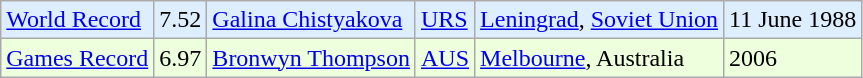<table class="wikitable">
<tr bgcolor = "ddeeff">
<td><a href='#'>World Record</a></td>
<td>7.52</td>
<td><a href='#'>Galina Chistyakova</a></td>
<td><a href='#'>URS</a></td>
<td><a href='#'>Leningrad</a>, <a href='#'>Soviet Union</a></td>
<td>11 June 1988</td>
</tr>
<tr bgcolor = "eeffdd">
<td><a href='#'>Games Record</a></td>
<td>6.97</td>
<td><a href='#'>Bronwyn Thompson</a></td>
<td><a href='#'>AUS</a></td>
<td><a href='#'>Melbourne</a>, Australia</td>
<td>2006</td>
</tr>
</table>
